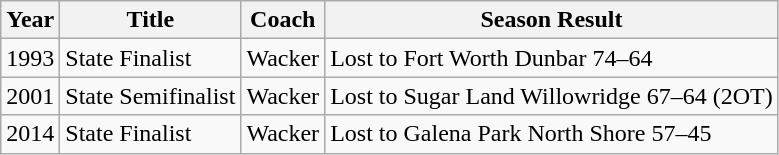<table class="wikitable">
<tr>
<th>Year</th>
<th>Title</th>
<th>Coach</th>
<th>Season Result</th>
</tr>
<tr>
<td>1993</td>
<td>State Finalist</td>
<td>Wacker</td>
<td>Lost to Fort Worth Dunbar 74–64</td>
</tr>
<tr>
<td>2001</td>
<td>State Semifinalist</td>
<td>Wacker</td>
<td>Lost to Sugar Land Willowridge 67–64 (2OT)</td>
</tr>
<tr>
<td>2014</td>
<td>State Finalist</td>
<td>Wacker</td>
<td>Lost to Galena Park North Shore 57–45</td>
</tr>
</table>
